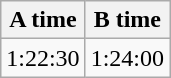<table class="wikitable" border="1" align="upright">
<tr>
<th>A time</th>
<th>B time</th>
</tr>
<tr>
<td>1:22:30</td>
<td>1:24:00</td>
</tr>
</table>
